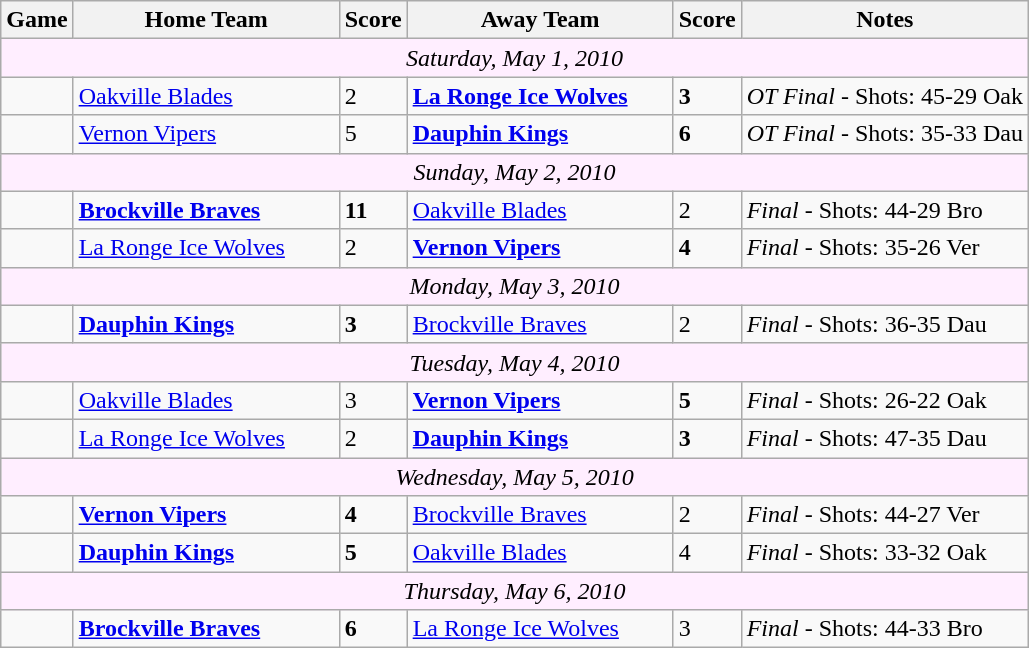<table class="wikitable">
<tr>
<th>Game</th>
<th width="170">Home Team</th>
<th>Score</th>
<th width="170">Away Team</th>
<th>Score</th>
<th>Notes</th>
</tr>
<tr align=center bgcolor="ffeeff">
<td colspan="11"><em>Saturday, May 1, 2010</em></td>
</tr>
<tr>
<td></td>
<td><a href='#'>Oakville Blades</a></td>
<td>2</td>
<td><strong><a href='#'>La Ronge Ice Wolves</a></strong></td>
<td><strong>3</strong></td>
<td><em>OT Final</em> - Shots: 45-29 Oak</td>
</tr>
<tr>
<td></td>
<td><a href='#'>Vernon Vipers</a></td>
<td>5</td>
<td><strong><a href='#'>Dauphin Kings</a></strong></td>
<td><strong>6</strong></td>
<td><em>OT Final</em> - Shots: 35-33 Dau</td>
</tr>
<tr align=center bgcolor="ffeeff">
<td colspan="11"><em>Sunday, May 2, 2010</em></td>
</tr>
<tr>
<td></td>
<td><strong><a href='#'>Brockville Braves</a></strong></td>
<td><strong>11</strong></td>
<td><a href='#'>Oakville Blades</a></td>
<td>2</td>
<td><em>Final</em> - Shots: 44-29 Bro</td>
</tr>
<tr>
<td></td>
<td><a href='#'>La Ronge Ice Wolves</a></td>
<td>2</td>
<td><strong><a href='#'>Vernon Vipers</a></strong></td>
<td><strong>4</strong></td>
<td><em>Final</em> - Shots: 35-26 Ver</td>
</tr>
<tr align=center bgcolor="ffeeff">
<td colspan="11"><em>Monday, May 3, 2010</em></td>
</tr>
<tr>
<td></td>
<td><strong><a href='#'>Dauphin Kings</a></strong></td>
<td><strong>3</strong></td>
<td><a href='#'>Brockville Braves</a></td>
<td>2</td>
<td><em>Final</em> - Shots: 36-35 Dau</td>
</tr>
<tr align=center bgcolor="ffeeff">
<td colspan="11"><em>Tuesday, May 4, 2010</em></td>
</tr>
<tr>
<td></td>
<td><a href='#'>Oakville Blades</a></td>
<td>3</td>
<td><strong><a href='#'>Vernon Vipers</a></strong></td>
<td><strong>5</strong></td>
<td><em>Final</em> - Shots: 26-22 Oak</td>
</tr>
<tr>
<td></td>
<td><a href='#'>La Ronge Ice Wolves</a></td>
<td>2</td>
<td><strong><a href='#'>Dauphin Kings</a></strong></td>
<td><strong>3</strong></td>
<td><em>Final</em> - Shots: 47-35 Dau</td>
</tr>
<tr align=center bgcolor="ffeeff">
<td colspan="11"><em>Wednesday, May 5, 2010</em></td>
</tr>
<tr>
<td></td>
<td><strong><a href='#'>Vernon Vipers</a></strong></td>
<td><strong>4</strong></td>
<td><a href='#'>Brockville Braves</a></td>
<td>2</td>
<td><em>Final</em> - Shots: 44-27 Ver</td>
</tr>
<tr>
<td></td>
<td><strong><a href='#'>Dauphin Kings</a></strong></td>
<td><strong>5</strong></td>
<td><a href='#'>Oakville Blades</a></td>
<td>4</td>
<td><em>Final</em> - Shots: 33-32 Oak</td>
</tr>
<tr align=center bgcolor="ffeeff">
<td colspan="11"><em>Thursday, May 6, 2010</em></td>
</tr>
<tr>
<td></td>
<td><strong><a href='#'>Brockville Braves</a></strong></td>
<td><strong>6</strong></td>
<td><a href='#'>La Ronge Ice Wolves</a></td>
<td>3</td>
<td><em>Final</em> - Shots: 44-33 Bro</td>
</tr>
</table>
